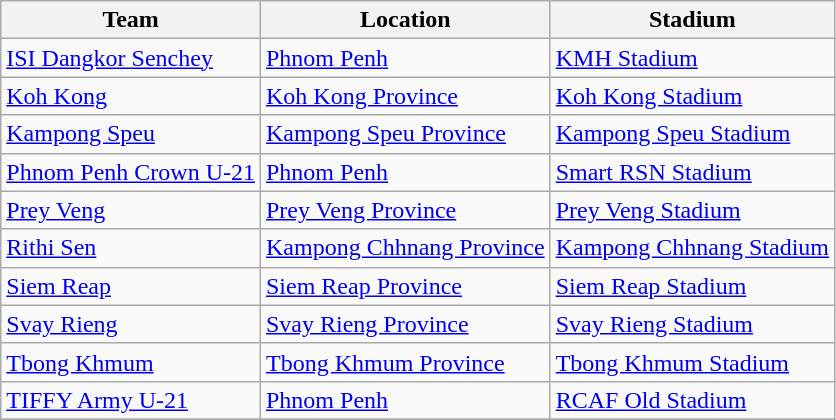<table class="wikitable sortable" style="align-left">
<tr>
<th>Team</th>
<th>Location</th>
<th>Stadium</th>
</tr>
<tr>
<td><a href='#'>ISI Dangkor Senchey</a></td>
<td><a href='#'>Phnom Penh</a></td>
<td><a href='#'>KMH Stadium</a></td>
</tr>
<tr>
<td><a href='#'>Koh Kong</a></td>
<td><a href='#'>Koh Kong Province</a></td>
<td><a href='#'>Koh Kong Stadium</a></td>
</tr>
<tr>
<td><a href='#'>Kampong Speu</a></td>
<td><a href='#'>Kampong Speu Province</a></td>
<td><a href='#'>Kampong Speu Stadium</a></td>
</tr>
<tr>
<td><a href='#'>Phnom Penh Crown U-21</a></td>
<td><a href='#'>Phnom Penh</a></td>
<td><a href='#'>Smart RSN Stadium</a></td>
</tr>
<tr>
<td><a href='#'>Prey Veng</a></td>
<td><a href='#'>Prey Veng Province</a></td>
<td><a href='#'>Prey Veng Stadium</a></td>
</tr>
<tr>
<td><a href='#'>Rithi Sen</a></td>
<td><a href='#'>Kampong Chhnang Province</a></td>
<td><a href='#'>Kampong Chhnang Stadium</a></td>
</tr>
<tr>
<td><a href='#'>Siem Reap</a></td>
<td><a href='#'>Siem Reap Province</a></td>
<td><a href='#'>Siem Reap Stadium</a></td>
</tr>
<tr>
<td><a href='#'>Svay Rieng</a></td>
<td><a href='#'>Svay Rieng Province</a></td>
<td><a href='#'>Svay Rieng Stadium</a></td>
</tr>
<tr>
<td><a href='#'>Tbong Khmum</a></td>
<td><a href='#'>Tbong Khmum Province</a></td>
<td><a href='#'>Tbong Khmum Stadium</a></td>
</tr>
<tr>
<td><a href='#'>TIFFY Army U-21</a></td>
<td><a href='#'>Phnom Penh</a></td>
<td><a href='#'>RCAF Old Stadium</a></td>
</tr>
<tr>
</tr>
</table>
